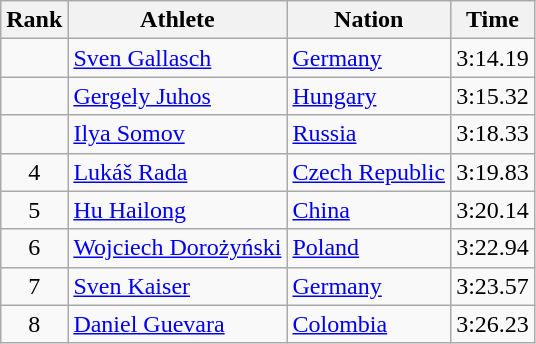<table class="wikitable sortable" style="text-align:center">
<tr>
<th>Rank</th>
<th>Athlete</th>
<th>Nation</th>
<th>Time</th>
</tr>
<tr>
<td></td>
<td align=left><a href='#'>Sven Gallasch</a></td>
<td align=left> <a href='#'>Germany</a></td>
<td>3:14.19</td>
</tr>
<tr>
<td></td>
<td align=left><a href='#'>Gergely Juhos</a></td>
<td align=left> <a href='#'>Hungary</a></td>
<td>3:15.32</td>
</tr>
<tr>
<td></td>
<td align=left><a href='#'>Ilya Somov</a></td>
<td align=left> <a href='#'>Russia</a></td>
<td>3:18.33</td>
</tr>
<tr>
<td>4</td>
<td align=left><a href='#'>Lukáš Rada</a></td>
<td align=left> <a href='#'>Czech Republic</a></td>
<td>3:19.83</td>
</tr>
<tr>
<td>5</td>
<td align=left><a href='#'>Hu Hailong</a></td>
<td align=left> <a href='#'>China</a></td>
<td>3:20.14</td>
</tr>
<tr>
<td>6</td>
<td align=left><a href='#'>Wojciech Dorożyński</a></td>
<td align=left> <a href='#'>Poland</a></td>
<td>3:22.94</td>
</tr>
<tr>
<td>7</td>
<td align=left><a href='#'>Sven Kaiser</a></td>
<td align=left> <a href='#'>Germany</a></td>
<td>3:23.57</td>
</tr>
<tr>
<td>8</td>
<td align=left><a href='#'>Daniel Guevara</a></td>
<td align=left> <a href='#'>Colombia</a></td>
<td>3:26.23</td>
</tr>
</table>
